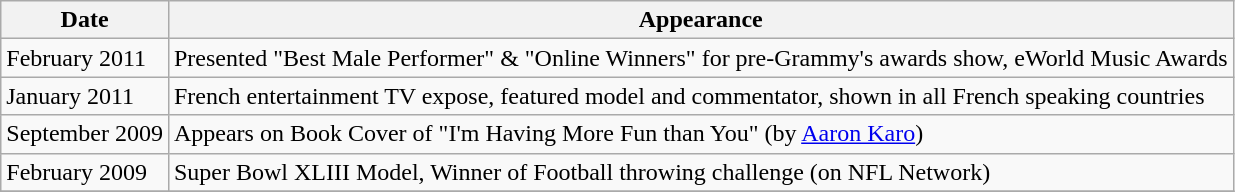<table class="wikitable">
<tr>
<th>Date</th>
<th>Appearance</th>
</tr>
<tr>
<td>February 2011</td>
<td>Presented "Best Male Performer" & "Online Winners" for pre-Grammy's awards show, eWorld Music Awards<br></td>
</tr>
<tr>
<td>January 2011</td>
<td>French entertainment TV expose, featured model and commentator, shown in all French speaking countries</td>
</tr>
<tr>
<td>September  2009</td>
<td>Appears on Book Cover of "I'm Having More Fun than You" (by <a href='#'>Aaron Karo</a>) </td>
</tr>
<tr>
<td>February 2009</td>
<td>Super Bowl XLIII Model, Winner of Football throwing challenge (on NFL Network)</td>
</tr>
<tr>
</tr>
</table>
